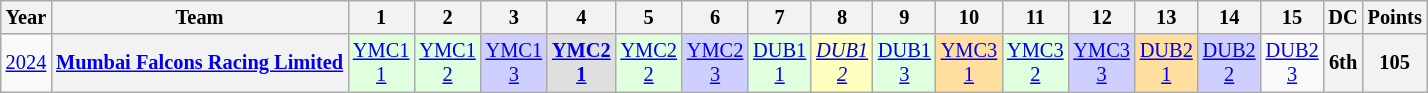<table class="wikitable" style="text-align:center; font-size:85%">
<tr>
<th>Year</th>
<th>Team</th>
<th>1</th>
<th>2</th>
<th>3</th>
<th>4</th>
<th>5</th>
<th>6</th>
<th>7</th>
<th>8</th>
<th>9</th>
<th>10</th>
<th>11</th>
<th>12</th>
<th>13</th>
<th>14</th>
<th>15</th>
<th>DC</th>
<th>Points</th>
</tr>
<tr>
<td><a href='#'>2024</a></td>
<th nowrap><a href='#'>Mumbai Falcons Racing Limited</a></th>
<td style="background:#DFFFDF;"><a href='#'>YMC1<br>1</a><br></td>
<td style="background:#DFFFDF;"><a href='#'>YMC1<br>2</a><br></td>
<td style="background:#CFCFFF;"><a href='#'>YMC1<br>3</a><br></td>
<td style="background:#DFDFDF;"><strong><a href='#'>YMC2<br>1</a></strong><br></td>
<td style="background:#DFFFDF;"><a href='#'>YMC2<br>2</a><br></td>
<td style="background:#CFCFFF;"><a href='#'>YMC2<br>3</a><br></td>
<td style="background:#DFFFDF;"><a href='#'>DUB1<br>1</a><br></td>
<td style="background:#FFFFBF;"><em><a href='#'>DUB1<br>2</a></em><br></td>
<td style="background:#DFFFDF;"><a href='#'>DUB1<br>3</a><br></td>
<td style="background:#FFDF9F;"><a href='#'>YMC3<br>1</a><br></td>
<td style="background:#DFFFDF;"><a href='#'>YMC3<br>2</a><br></td>
<td style="background:#CFCFFF;"><a href='#'>YMC3<br>3</a><br></td>
<td style="background:#FFDF9F;"><a href='#'>DUB2<br>1</a><br></td>
<td style="background:#CFCFFF;"><a href='#'>DUB2<br>2</a><br></td>
<td style="background:#FFFFF;"><a href='#'>DUB2<br>3</a><br></td>
<th>6th</th>
<th>105</th>
</tr>
</table>
